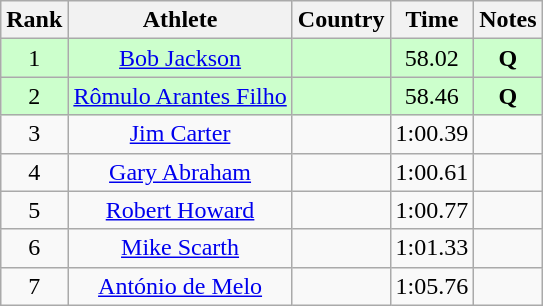<table class="wikitable sortable" style="text-align:center">
<tr>
<th>Rank</th>
<th>Athlete</th>
<th>Country</th>
<th>Time</th>
<th>Notes</th>
</tr>
<tr bgcolor=ccffcc>
<td>1</td>
<td><a href='#'>Bob Jackson</a></td>
<td align=left></td>
<td>58.02</td>
<td><strong> Q</strong></td>
</tr>
<tr bgcolor=ccffcc>
<td>2</td>
<td><a href='#'>Rômulo Arantes Filho</a></td>
<td align=left></td>
<td>58.46</td>
<td><strong>Q </strong></td>
</tr>
<tr>
<td>3</td>
<td><a href='#'>Jim Carter</a></td>
<td align=left></td>
<td>1:00.39</td>
<td><strong> </strong></td>
</tr>
<tr>
<td>4</td>
<td><a href='#'>Gary Abraham</a></td>
<td align=left></td>
<td>1:00.61</td>
<td><strong> </strong></td>
</tr>
<tr>
<td>5</td>
<td><a href='#'>Robert Howard</a></td>
<td align=left></td>
<td>1:00.77</td>
<td><strong> </strong></td>
</tr>
<tr>
<td>6</td>
<td><a href='#'>Mike Scarth</a></td>
<td align=left></td>
<td>1:01.33</td>
<td><strong> </strong></td>
</tr>
<tr>
<td>7</td>
<td><a href='#'>António de Melo</a></td>
<td align=left></td>
<td>1:05.76</td>
<td><strong> </strong></td>
</tr>
</table>
